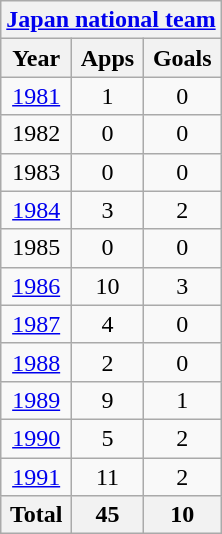<table class="wikitable" style="text-align:center">
<tr>
<th colspan=3><a href='#'>Japan national team</a></th>
</tr>
<tr>
<th>Year</th>
<th>Apps</th>
<th>Goals</th>
</tr>
<tr>
<td><a href='#'>1981</a></td>
<td>1</td>
<td>0</td>
</tr>
<tr>
<td>1982</td>
<td>0</td>
<td>0</td>
</tr>
<tr>
<td>1983</td>
<td>0</td>
<td>0</td>
</tr>
<tr>
<td><a href='#'>1984</a></td>
<td>3</td>
<td>2</td>
</tr>
<tr>
<td>1985</td>
<td>0</td>
<td>0</td>
</tr>
<tr>
<td><a href='#'>1986</a></td>
<td>10</td>
<td>3</td>
</tr>
<tr>
<td><a href='#'>1987</a></td>
<td>4</td>
<td>0</td>
</tr>
<tr>
<td><a href='#'>1988</a></td>
<td>2</td>
<td>0</td>
</tr>
<tr>
<td><a href='#'>1989</a></td>
<td>9</td>
<td>1</td>
</tr>
<tr>
<td><a href='#'>1990</a></td>
<td>5</td>
<td>2</td>
</tr>
<tr>
<td><a href='#'>1991</a></td>
<td>11</td>
<td>2</td>
</tr>
<tr>
<th>Total</th>
<th>45</th>
<th>10</th>
</tr>
</table>
